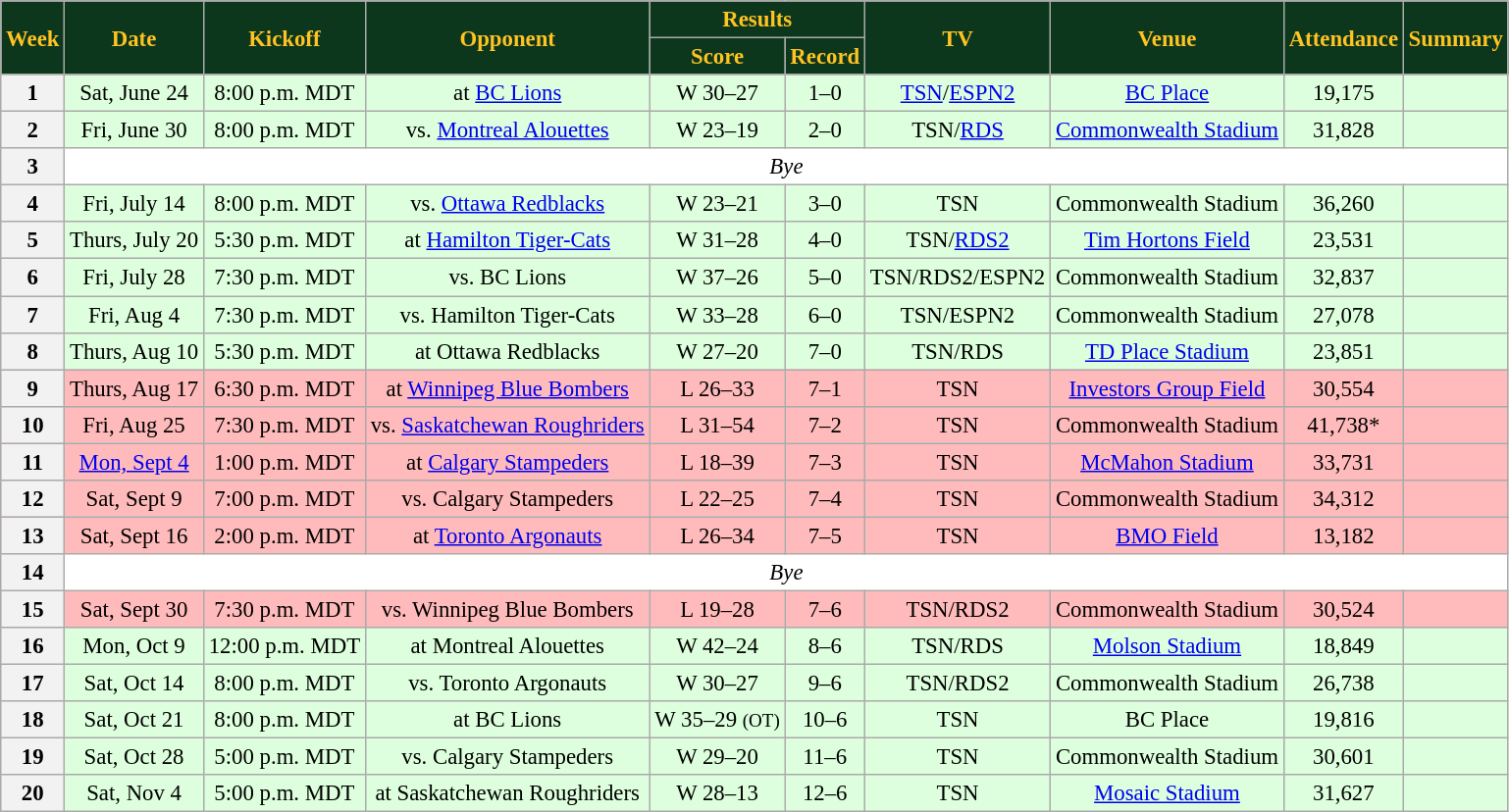<table class="wikitable" style="font-size: 95%;">
<tr>
<th style="background:#0C371D;color:#ffc322;" rowspan=2>Week</th>
<th style="background:#0C371D;color:#ffc322;" rowspan=2>Date</th>
<th style="background:#0C371D;color:#ffc322;" rowspan=2>Kickoff</th>
<th style="background:#0C371D;color:#ffc322;" rowspan=2>Opponent</th>
<th style="background:#0C371D;color:#ffc322;" colspan=2>Results</th>
<th style="background:#0C371D;color:#ffc322;" rowspan=2>TV</th>
<th style="background:#0C371D;color:#ffc322;" rowspan=2>Venue</th>
<th style="background:#0C371D;color:#ffc322;" rowspan=2>Attendance</th>
<th style="background:#0C371D;color:#ffc322;" rowspan=2>Summary</th>
</tr>
<tr>
<th style="background:#0C371D;color:#ffc322;">Score</th>
<th style="background:#0C371D;color:#ffc322;">Record</th>
</tr>
<tr align="center" bgcolor="#ddffdd">
<th align="center">1</th>
<td align="center">Sat, June 24</td>
<td align="center">8:00 p.m. MDT</td>
<td align="center">at <a href='#'>BC Lions</a></td>
<td align="center">W 30–27</td>
<td align="center">1–0</td>
<td align="center"><a href='#'>TSN</a>/<a href='#'>ESPN2</a></td>
<td align="center"><a href='#'>BC Place</a></td>
<td align="center">19,175</td>
<td align="center"></td>
</tr>
<tr align="center" bgcolor="ddffdd">
<th align="center">2</th>
<td align="center">Fri, June 30</td>
<td align="center">8:00 p.m. MDT</td>
<td align="center">vs. <a href='#'>Montreal Alouettes</a></td>
<td align="center">W 23–19</td>
<td align="center">2–0</td>
<td align="center">TSN/<a href='#'>RDS</a></td>
<td align="center"><a href='#'>Commonwealth Stadium</a></td>
<td align="center">31,828</td>
<td align="center"></td>
</tr>
<tr align="center" bgcolor="ffffff">
<th align="center">3</th>
<td colspan=9 align="center" valign="middle"><em>Bye</em></td>
</tr>
<tr align="center" bgcolor="ddffdd">
<th align="center">4</th>
<td align="center">Fri, July 14</td>
<td align="center">8:00 p.m. MDT</td>
<td align="center">vs. <a href='#'>Ottawa Redblacks</a></td>
<td align="center">W 23–21</td>
<td align="center">3–0</td>
<td align="center">TSN</td>
<td align="center">Commonwealth Stadium</td>
<td align="center">36,260</td>
<td align="center"></td>
</tr>
<tr align="center" bgcolor="ddffdd">
<th align="center">5</th>
<td align="center">Thurs, July 20</td>
<td align="center">5:30 p.m. MDT</td>
<td align="center">at <a href='#'>Hamilton Tiger-Cats</a></td>
<td align="center">W 31–28</td>
<td align="center">4–0</td>
<td align="center">TSN/<a href='#'>RDS2</a></td>
<td align="center"><a href='#'>Tim Hortons Field</a></td>
<td align="center">23,531</td>
<td align="center"></td>
</tr>
<tr align="center" bgcolor="ddffdd">
<th align="center">6</th>
<td align="center">Fri, July 28</td>
<td align="center">7:30 p.m. MDT</td>
<td align="center">vs. BC Lions</td>
<td align="center">W 37–26</td>
<td align="center">5–0</td>
<td align="center">TSN/RDS2/ESPN2</td>
<td align="center">Commonwealth Stadium</td>
<td align="center">32,837</td>
<td align="center"></td>
</tr>
<tr align="center" bgcolor="ddffdd">
<th align="center">7</th>
<td align="center">Fri, Aug 4</td>
<td align="center">7:30 p.m. MDT</td>
<td align="center">vs. Hamilton Tiger-Cats</td>
<td align="center">W 33–28</td>
<td align="center">6–0</td>
<td align="center">TSN/ESPN2</td>
<td align="center">Commonwealth Stadium</td>
<td align="center">27,078</td>
<td align="center"></td>
</tr>
<tr align="center" bgcolor="ddffdd">
<th align="center">8</th>
<td align="center">Thurs, Aug 10</td>
<td align="center">5:30 p.m. MDT</td>
<td align="center">at Ottawa Redblacks</td>
<td align="center">W 27–20</td>
<td align="center">7–0</td>
<td align="center">TSN/RDS</td>
<td align="center"><a href='#'>TD Place Stadium</a></td>
<td align="center">23,851</td>
<td align="center"></td>
</tr>
<tr align="center" bgcolor="ffbbbb">
<th align="center">9</th>
<td align="center">Thurs, Aug 17</td>
<td align="center">6:30 p.m. MDT</td>
<td align="center">at <a href='#'>Winnipeg Blue Bombers</a></td>
<td align="center">L 26–33</td>
<td align="center">7–1</td>
<td align="center">TSN</td>
<td align="center"><a href='#'>Investors Group Field</a></td>
<td align="center">30,554</td>
<td align="center"></td>
</tr>
<tr align="center" bgcolor="ffbbbb">
<th align="center">10</th>
<td align="center">Fri, Aug 25</td>
<td align="center">7:30 p.m. MDT</td>
<td align="center">vs. <a href='#'>Saskatchewan Roughriders</a></td>
<td align="center">L 31–54</td>
<td align="center">7–2</td>
<td align="center">TSN</td>
<td align="center">Commonwealth Stadium</td>
<td align="center">41,738*</td>
<td align="center"></td>
</tr>
<tr align="center" bgcolor="ffbbbb">
<th align="center">11</th>
<td align="center"><a href='#'>Mon, Sept 4</a></td>
<td align="center">1:00 p.m. MDT</td>
<td align="center">at <a href='#'>Calgary Stampeders</a></td>
<td align="center">L 18–39</td>
<td align="center">7–3</td>
<td align="center">TSN</td>
<td align="center"><a href='#'>McMahon Stadium</a></td>
<td align="center">33,731</td>
<td align="center"></td>
</tr>
<tr align="center" bgcolor="ffbbbb">
<th align="center">12</th>
<td align="center">Sat, Sept 9</td>
<td align="center">7:00 p.m. MDT</td>
<td align="center">vs. Calgary Stampeders</td>
<td align="center">L 22–25</td>
<td align="center">7–4</td>
<td align="center">TSN</td>
<td align="center">Commonwealth Stadium</td>
<td align="center">34,312</td>
<td align="center"></td>
</tr>
<tr align="center" bgcolor="ffbbbb">
<th align="center">13</th>
<td align="center">Sat, Sept 16</td>
<td align="center">2:00 p.m. MDT</td>
<td align="center">at <a href='#'>Toronto Argonauts</a></td>
<td align="center">L 26–34</td>
<td align="center">7–5</td>
<td align="center">TSN</td>
<td align="center"><a href='#'>BMO Field</a></td>
<td align="center">13,182</td>
<td align="center"></td>
</tr>
<tr align="center" bgcolor="ffffff">
<th align="center">14</th>
<td colspan=9 align="center" valign="middle"><em>Bye</em></td>
</tr>
<tr align="center" bgcolor="ffbbbb">
<th align="center">15</th>
<td align="center">Sat, Sept 30</td>
<td align="center">7:30 p.m. MDT</td>
<td align="center">vs. Winnipeg Blue Bombers</td>
<td align="center">L 19–28</td>
<td align="center">7–6</td>
<td align="center">TSN/RDS2</td>
<td align="center">Commonwealth Stadium</td>
<td align="center">30,524</td>
<td align="center"></td>
</tr>
<tr align="center" bgcolor="ddffdd">
<th align="center">16</th>
<td align="center">Mon, Oct 9</td>
<td align="center">12:00 p.m. MDT</td>
<td align="center">at Montreal Alouettes</td>
<td align="center">W 42–24</td>
<td align="center">8–6</td>
<td align="center">TSN/RDS</td>
<td align="center"><a href='#'>Molson Stadium</a></td>
<td align="center">18,849</td>
<td align="center"></td>
</tr>
<tr align="center" bgcolor="ddffdd">
<th align="center">17</th>
<td align="center">Sat, Oct 14</td>
<td align="center">8:00 p.m. MDT</td>
<td align="center">vs. Toronto Argonauts</td>
<td align="center">W 30–27</td>
<td align="center">9–6</td>
<td align="center">TSN/RDS2</td>
<td align="center">Commonwealth Stadium</td>
<td align="center">26,738</td>
<td align="center"></td>
</tr>
<tr align="center" bgcolor="ddffdd">
<th align="center">18</th>
<td align="center">Sat, Oct 21</td>
<td align="center">8:00 p.m. MDT</td>
<td align="center">at BC Lions</td>
<td align="center">W 35–29 <small>(OT)</small></td>
<td align="center">10–6</td>
<td align="center">TSN</td>
<td align="center">BC Place</td>
<td align="center">19,816</td>
<td align="center"></td>
</tr>
<tr align="center" bgcolor="ddffdd">
<th align="center">19</th>
<td align="center">Sat, Oct 28</td>
<td align="center">5:00 p.m. MDT</td>
<td align="center">vs. Calgary Stampeders</td>
<td align="center">W 29–20</td>
<td align="center">11–6</td>
<td align="center">TSN</td>
<td align="center">Commonwealth Stadium</td>
<td align="center">30,601</td>
<td align="center"></td>
</tr>
<tr align="center" bgcolor="ddffdd">
<th align="center">20</th>
<td align="center">Sat, Nov 4</td>
<td align="center">5:00 p.m. MDT</td>
<td align="center">at Saskatchewan Roughriders</td>
<td align="center">W 28–13</td>
<td align="center">12–6</td>
<td align="center">TSN</td>
<td align="center"><a href='#'>Mosaic Stadium</a></td>
<td align="center">31,627</td>
<td align="center"></td>
</tr>
</table>
